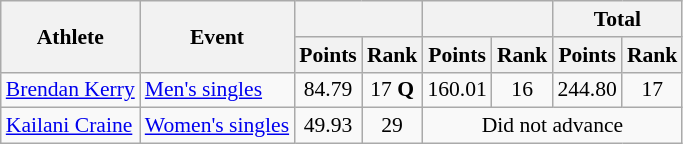<table class=wikitable style=font-size:90%;text-align:center>
<tr>
<th rowspan=2>Athlete</th>
<th rowspan=2>Event</th>
<th colspan=2></th>
<th colspan=2></th>
<th colspan=2>Total</th>
</tr>
<tr>
<th>Points</th>
<th>Rank</th>
<th>Points</th>
<th>Rank</th>
<th>Points</th>
<th>Rank</th>
</tr>
<tr>
<td align=left><a href='#'>Brendan Kerry</a></td>
<td align=left><a href='#'>Men's singles</a></td>
<td>84.79</td>
<td>17 <strong>Q</strong></td>
<td>160.01</td>
<td>16</td>
<td>244.80</td>
<td>17</td>
</tr>
<tr>
<td align=left><a href='#'>Kailani Craine</a></td>
<td align=left><a href='#'>Women's singles</a></td>
<td>49.93</td>
<td>29</td>
<td colspan=4>Did not advance</td>
</tr>
</table>
